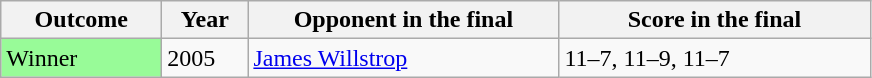<table class="sortable wikitable">
<tr>
<th width="100">Outcome</th>
<th width="50">Year</th>
<th width="200">Opponent in the final</th>
<th width="200">Score in the final</th>
</tr>
<tr>
<td bgcolor="98FB98">Winner</td>
<td>2005</td>
<td>    <a href='#'>James Willstrop</a></td>
<td>11–7, 11–9, 11–7</td>
</tr>
</table>
